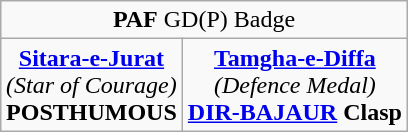<table class="wikitable" style="margin:1em auto; text-align:center;">
<tr>
<td colspan="4"><strong>PAF</strong> GD(P) Badge</td>
</tr>
<tr>
<td><strong><a href='#'>Sitara-e-Jurat</a></strong><br><em>(Star of Courage)</em><br><strong>POSTHUMOUS</strong></td>
<td><strong><a href='#'>Tamgha-e-Diffa</a></strong><br><em>(Defence Medal)</em><br><strong><a href='#'>DIR-BAJAUR</a> Clasp</strong></td>
</tr>
</table>
